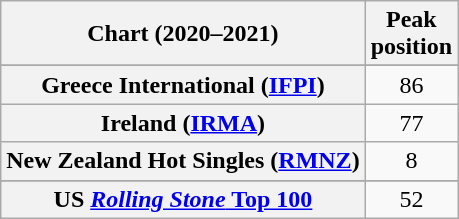<table class="wikitable sortable plainrowheaders" style="text-align:center">
<tr>
<th scope="col">Chart (2020–2021)</th>
<th scope="col">Peak<br>position</th>
</tr>
<tr>
</tr>
<tr>
</tr>
<tr>
</tr>
<tr>
<th scope="row">Greece International (<a href='#'>IFPI</a>)</th>
<td>86</td>
</tr>
<tr>
<th scope="row">Ireland (<a href='#'>IRMA</a>)</th>
<td>77</td>
</tr>
<tr>
<th scope="row">New Zealand Hot Singles (<a href='#'>RMNZ</a>)</th>
<td>8</td>
</tr>
<tr>
</tr>
<tr>
</tr>
<tr>
</tr>
<tr>
<th scope="row">US <a href='#'><em>Rolling Stone</em> Top 100</a></th>
<td>52</td>
</tr>
</table>
